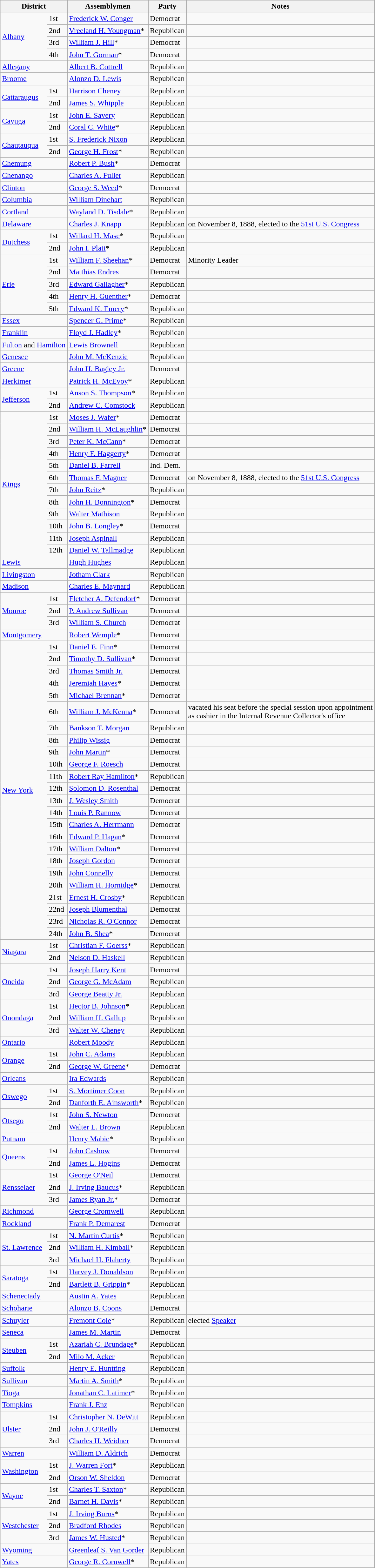<table class=wikitable>
<tr>
<th colspan="2">District</th>
<th>Assemblymen</th>
<th>Party</th>
<th>Notes</th>
</tr>
<tr>
<td rowspan="4"><a href='#'>Albany</a></td>
<td>1st</td>
<td><a href='#'>Frederick W. Conger</a></td>
<td>Democrat</td>
<td></td>
</tr>
<tr>
<td>2nd</td>
<td><a href='#'>Vreeland H. Youngman</a>*</td>
<td>Republican</td>
<td></td>
</tr>
<tr>
<td>3rd</td>
<td><a href='#'>William J. Hill</a>*</td>
<td>Democrat</td>
<td></td>
</tr>
<tr>
<td>4th</td>
<td><a href='#'>John T. Gorman</a>*</td>
<td>Democrat</td>
<td></td>
</tr>
<tr>
<td colspan="2"><a href='#'>Allegany</a></td>
<td><a href='#'>Albert B. Cottrell</a></td>
<td>Republican</td>
<td></td>
</tr>
<tr>
<td colspan="2"><a href='#'>Broome</a></td>
<td><a href='#'>Alonzo D. Lewis</a></td>
<td>Republican</td>
<td></td>
</tr>
<tr>
<td rowspan="2"><a href='#'>Cattaraugus</a></td>
<td>1st</td>
<td><a href='#'>Harrison Cheney</a></td>
<td>Republican</td>
<td></td>
</tr>
<tr>
<td>2nd</td>
<td><a href='#'>James S. Whipple</a></td>
<td>Republican</td>
<td></td>
</tr>
<tr>
<td rowspan="2"><a href='#'>Cayuga</a></td>
<td>1st</td>
<td><a href='#'>John E. Savery</a></td>
<td>Republican</td>
<td></td>
</tr>
<tr>
<td>2nd</td>
<td><a href='#'>Coral C. White</a>*</td>
<td>Republican</td>
<td></td>
</tr>
<tr>
<td rowspan="2"><a href='#'>Chautauqua</a></td>
<td>1st</td>
<td><a href='#'>S. Frederick Nixon</a></td>
<td>Republican</td>
<td></td>
</tr>
<tr>
<td>2nd</td>
<td><a href='#'>George H. Frost</a>*</td>
<td>Republican</td>
<td></td>
</tr>
<tr>
<td colspan="2"><a href='#'>Chemung</a></td>
<td><a href='#'>Robert P. Bush</a>*</td>
<td>Democrat</td>
<td></td>
</tr>
<tr>
<td colspan="2"><a href='#'>Chenango</a></td>
<td><a href='#'>Charles A. Fuller</a></td>
<td>Republican</td>
<td></td>
</tr>
<tr>
<td colspan="2"><a href='#'>Clinton</a></td>
<td><a href='#'>George S. Weed</a>*</td>
<td>Democrat</td>
<td></td>
</tr>
<tr>
<td colspan="2"><a href='#'>Columbia</a></td>
<td><a href='#'>William Dinehart</a></td>
<td>Republican</td>
<td></td>
</tr>
<tr>
<td colspan="2"><a href='#'>Cortland</a></td>
<td><a href='#'>Wayland D. Tisdale</a>*</td>
<td>Republican</td>
<td></td>
</tr>
<tr>
<td colspan="2"><a href='#'>Delaware</a></td>
<td><a href='#'>Charles J. Knapp</a></td>
<td>Republican</td>
<td>on November 8, 1888, elected to the <a href='#'>51st U.S. Congress</a></td>
</tr>
<tr>
<td rowspan="2"><a href='#'>Dutchess</a></td>
<td>1st</td>
<td><a href='#'>Willard H. Mase</a>*</td>
<td>Republican</td>
<td></td>
</tr>
<tr>
<td>2nd</td>
<td><a href='#'>John I. Platt</a>*</td>
<td>Republican</td>
<td></td>
</tr>
<tr>
<td rowspan="5"><a href='#'>Erie</a></td>
<td>1st</td>
<td><a href='#'>William F. Sheehan</a>*</td>
<td>Democrat</td>
<td>Minority Leader</td>
</tr>
<tr>
<td>2nd</td>
<td><a href='#'>Matthias Endres</a></td>
<td>Democrat</td>
<td></td>
</tr>
<tr>
<td>3rd</td>
<td><a href='#'>Edward Gallagher</a>*</td>
<td>Republican</td>
<td></td>
</tr>
<tr>
<td>4th</td>
<td><a href='#'>Henry H. Guenther</a>*</td>
<td>Democrat</td>
<td></td>
</tr>
<tr>
<td>5th</td>
<td><a href='#'>Edward K. Emery</a>*</td>
<td>Republican</td>
<td></td>
</tr>
<tr>
<td colspan="2"><a href='#'>Essex</a></td>
<td><a href='#'>Spencer G. Prime</a>*</td>
<td>Republican</td>
<td></td>
</tr>
<tr>
<td colspan="2"><a href='#'>Franklin</a></td>
<td><a href='#'>Floyd J. Hadley</a>*</td>
<td>Republican</td>
<td></td>
</tr>
<tr>
<td colspan="2"><a href='#'>Fulton</a> and <a href='#'>Hamilton</a></td>
<td><a href='#'>Lewis Brownell</a></td>
<td>Republican</td>
<td></td>
</tr>
<tr>
<td colspan="2"><a href='#'>Genesee</a></td>
<td><a href='#'>John M. McKenzie</a></td>
<td>Republican</td>
<td></td>
</tr>
<tr>
<td colspan="2"><a href='#'>Greene</a></td>
<td><a href='#'>John H. Bagley Jr.</a></td>
<td>Democrat</td>
<td></td>
</tr>
<tr>
<td colspan="2"><a href='#'>Herkimer</a></td>
<td><a href='#'>Patrick H. McEvoy</a>*</td>
<td>Republican</td>
<td></td>
</tr>
<tr>
<td rowspan="2"><a href='#'>Jefferson</a></td>
<td>1st</td>
<td><a href='#'>Anson S. Thompson</a>*</td>
<td>Republican</td>
<td></td>
</tr>
<tr>
<td>2nd</td>
<td><a href='#'>Andrew C. Comstock</a></td>
<td>Republican</td>
<td></td>
</tr>
<tr>
<td rowspan="12"><a href='#'>Kings</a></td>
<td>1st</td>
<td><a href='#'>Moses J. Wafer</a>*</td>
<td>Democrat</td>
<td></td>
</tr>
<tr>
<td>2nd</td>
<td><a href='#'>William H. McLaughlin</a>*</td>
<td>Democrat</td>
<td></td>
</tr>
<tr>
<td>3rd</td>
<td><a href='#'>Peter K. McCann</a>*</td>
<td>Democrat</td>
<td></td>
</tr>
<tr>
<td>4th</td>
<td><a href='#'>Henry F. Haggerty</a>*</td>
<td>Democrat</td>
<td></td>
</tr>
<tr>
<td>5th</td>
<td><a href='#'>Daniel B. Farrell</a></td>
<td>Ind. Dem.</td>
<td></td>
</tr>
<tr>
<td>6th</td>
<td><a href='#'>Thomas F. Magner</a></td>
<td>Democrat</td>
<td>on November 8, 1888, elected to the <a href='#'>51st U.S. Congress</a></td>
</tr>
<tr>
<td>7th</td>
<td><a href='#'>John Reitz</a>*</td>
<td>Republican</td>
<td></td>
</tr>
<tr>
<td>8th</td>
<td><a href='#'>John H. Bonnington</a>*</td>
<td>Democrat</td>
<td></td>
</tr>
<tr>
<td>9th</td>
<td><a href='#'>Walter Mathison</a></td>
<td>Republican</td>
<td></td>
</tr>
<tr>
<td>10th</td>
<td><a href='#'>John B. Longley</a>*</td>
<td>Democrat</td>
<td></td>
</tr>
<tr>
<td>11th</td>
<td><a href='#'>Joseph Aspinall</a></td>
<td>Republican</td>
<td></td>
</tr>
<tr>
<td>12th</td>
<td><a href='#'>Daniel W. Tallmadge</a></td>
<td>Republican</td>
<td></td>
</tr>
<tr>
<td colspan="2"><a href='#'>Lewis</a></td>
<td><a href='#'>Hugh Hughes</a></td>
<td>Republican</td>
<td></td>
</tr>
<tr>
<td colspan="2"><a href='#'>Livingston</a></td>
<td><a href='#'>Jotham Clark</a></td>
<td>Republican</td>
<td></td>
</tr>
<tr>
<td colspan="2"><a href='#'>Madison</a></td>
<td><a href='#'>Charles E. Maynard</a></td>
<td>Republican</td>
<td></td>
</tr>
<tr>
<td rowspan="3"><a href='#'>Monroe</a></td>
<td>1st</td>
<td><a href='#'>Fletcher A. Defendorf</a>*</td>
<td>Democrat</td>
<td></td>
</tr>
<tr>
<td>2nd</td>
<td><a href='#'>P. Andrew Sullivan</a></td>
<td>Democrat</td>
<td></td>
</tr>
<tr>
<td>3rd</td>
<td><a href='#'>William S. Church</a></td>
<td>Democrat</td>
<td></td>
</tr>
<tr>
<td colspan="2"><a href='#'>Montgomery</a></td>
<td><a href='#'>Robert Wemple</a>*</td>
<td>Democrat</td>
<td></td>
</tr>
<tr>
<td rowspan="24"><a href='#'>New York</a></td>
<td>1st</td>
<td><a href='#'>Daniel E. Finn</a>*</td>
<td>Democrat</td>
<td></td>
</tr>
<tr>
<td>2nd</td>
<td><a href='#'>Timothy D. Sullivan</a>*</td>
<td>Democrat</td>
<td></td>
</tr>
<tr>
<td>3rd</td>
<td><a href='#'>Thomas Smith Jr.</a></td>
<td>Democrat</td>
<td></td>
</tr>
<tr>
<td>4th</td>
<td><a href='#'>Jeremiah Hayes</a>*</td>
<td>Democrat</td>
<td></td>
</tr>
<tr>
<td>5th</td>
<td><a href='#'>Michael Brennan</a>*</td>
<td>Democrat</td>
<td></td>
</tr>
<tr>
<td>6th</td>
<td><a href='#'>William J. McKenna</a>*</td>
<td>Democrat</td>
<td>vacated his seat before the special session upon appointment <br>as cashier in the Internal Revenue Collector's office</td>
</tr>
<tr>
<td>7th</td>
<td><a href='#'>Bankson T. Morgan</a></td>
<td>Republican</td>
<td></td>
</tr>
<tr>
<td>8th</td>
<td><a href='#'>Philip Wissig</a></td>
<td>Democrat</td>
<td></td>
</tr>
<tr>
<td>9th</td>
<td><a href='#'>John Martin</a>*</td>
<td>Democrat</td>
<td></td>
</tr>
<tr>
<td>10th</td>
<td><a href='#'>George F. Roesch</a></td>
<td>Democrat</td>
<td></td>
</tr>
<tr>
<td>11th</td>
<td><a href='#'>Robert Ray Hamilton</a>*</td>
<td>Republican</td>
<td></td>
</tr>
<tr>
<td>12th</td>
<td><a href='#'>Solomon D. Rosenthal</a></td>
<td>Democrat</td>
<td></td>
</tr>
<tr>
<td>13th</td>
<td><a href='#'>J. Wesley Smith</a></td>
<td>Democrat</td>
<td></td>
</tr>
<tr>
<td>14th</td>
<td><a href='#'>Louis P. Rannow</a></td>
<td>Democrat</td>
<td></td>
</tr>
<tr>
<td>15th</td>
<td><a href='#'>Charles A. Herrmann</a></td>
<td>Democrat</td>
<td></td>
</tr>
<tr>
<td>16th</td>
<td><a href='#'>Edward P. Hagan</a>*</td>
<td>Democrat</td>
<td></td>
</tr>
<tr>
<td>17th</td>
<td><a href='#'>William Dalton</a>*</td>
<td>Democrat</td>
<td></td>
</tr>
<tr>
<td>18th</td>
<td><a href='#'>Joseph Gordon</a></td>
<td>Democrat</td>
<td></td>
</tr>
<tr>
<td>19th</td>
<td><a href='#'>John Connelly</a></td>
<td>Democrat</td>
<td></td>
</tr>
<tr>
<td>20th</td>
<td><a href='#'>William H. Hornidge</a>*</td>
<td>Democrat</td>
<td></td>
</tr>
<tr>
<td>21st</td>
<td><a href='#'>Ernest H. Crosby</a>*</td>
<td>Republican</td>
<td></td>
</tr>
<tr>
<td>22nd</td>
<td><a href='#'>Joseph Blumenthal</a></td>
<td>Democrat</td>
<td></td>
</tr>
<tr>
<td>23rd</td>
<td><a href='#'>Nicholas R. O'Connor</a></td>
<td>Democrat</td>
<td></td>
</tr>
<tr>
<td>24th</td>
<td><a href='#'>John B. Shea</a>*</td>
<td>Democrat</td>
<td></td>
</tr>
<tr>
<td rowspan="2"><a href='#'>Niagara</a></td>
<td>1st</td>
<td><a href='#'>Christian F. Goerss</a>*</td>
<td>Republican</td>
<td></td>
</tr>
<tr>
<td>2nd</td>
<td><a href='#'>Nelson D. Haskell</a></td>
<td>Republican</td>
<td></td>
</tr>
<tr>
<td rowspan="3"><a href='#'>Oneida</a></td>
<td>1st</td>
<td><a href='#'>Joseph Harry Kent</a></td>
<td>Democrat</td>
<td></td>
</tr>
<tr>
<td>2nd</td>
<td><a href='#'>George G. McAdam</a></td>
<td>Republican</td>
<td></td>
</tr>
<tr>
<td>3rd</td>
<td><a href='#'>George Beatty Jr.</a></td>
<td>Republican</td>
<td></td>
</tr>
<tr>
<td rowspan="3"><a href='#'>Onondaga</a></td>
<td>1st</td>
<td><a href='#'>Hector B. Johnson</a>*</td>
<td>Republican</td>
<td></td>
</tr>
<tr>
<td>2nd</td>
<td><a href='#'>William H. Gallup</a></td>
<td>Republican</td>
<td></td>
</tr>
<tr>
<td>3rd</td>
<td><a href='#'>Walter W. Cheney</a></td>
<td>Republican</td>
<td></td>
</tr>
<tr>
<td colspan="2"><a href='#'>Ontario</a></td>
<td><a href='#'>Robert Moody</a></td>
<td>Republican</td>
<td></td>
</tr>
<tr>
<td rowspan="2"><a href='#'>Orange</a></td>
<td>1st</td>
<td><a href='#'>John C. Adams</a></td>
<td>Republican</td>
<td></td>
</tr>
<tr>
<td>2nd</td>
<td><a href='#'>George W. Greene</a>*</td>
<td>Democrat</td>
<td></td>
</tr>
<tr>
<td colspan="2"><a href='#'>Orleans</a></td>
<td><a href='#'>Ira Edwards</a></td>
<td>Republican</td>
<td></td>
</tr>
<tr>
<td rowspan="2"><a href='#'>Oswego</a></td>
<td>1st</td>
<td><a href='#'>S. Mortimer Coon</a></td>
<td>Republican</td>
<td></td>
</tr>
<tr>
<td>2nd</td>
<td><a href='#'>Danforth E. Ainsworth</a>*</td>
<td>Republican</td>
<td></td>
</tr>
<tr>
<td rowspan="2"><a href='#'>Otsego</a></td>
<td>1st</td>
<td><a href='#'>John S. Newton</a></td>
<td>Democrat</td>
<td></td>
</tr>
<tr>
<td>2nd</td>
<td><a href='#'>Walter L. Brown</a></td>
<td>Republican</td>
<td></td>
</tr>
<tr>
<td colspan="2"><a href='#'>Putnam</a></td>
<td><a href='#'>Henry Mabie</a>*</td>
<td>Republican</td>
<td></td>
</tr>
<tr>
<td rowspan="2"><a href='#'>Queens</a></td>
<td>1st</td>
<td><a href='#'>John Cashow</a></td>
<td>Democrat</td>
<td></td>
</tr>
<tr>
<td>2nd</td>
<td><a href='#'>James L. Hogins</a></td>
<td>Democrat</td>
<td></td>
</tr>
<tr>
<td rowspan="3"><a href='#'>Rensselaer</a></td>
<td>1st</td>
<td><a href='#'>George O'Neil</a></td>
<td>Democrat</td>
<td></td>
</tr>
<tr>
<td>2nd</td>
<td><a href='#'>J. Irving Baucus</a>*</td>
<td>Republican</td>
<td></td>
</tr>
<tr>
<td>3rd</td>
<td><a href='#'>James Ryan Jr.</a>*</td>
<td>Democrat</td>
<td></td>
</tr>
<tr>
<td colspan="2"><a href='#'>Richmond</a></td>
<td><a href='#'>George Cromwell</a></td>
<td>Republican</td>
<td></td>
</tr>
<tr>
<td colspan="2"><a href='#'>Rockland</a></td>
<td><a href='#'>Frank P. Demarest</a></td>
<td>Democrat</td>
<td></td>
</tr>
<tr>
<td rowspan="3"><a href='#'>St. Lawrence</a></td>
<td>1st</td>
<td><a href='#'>N. Martin Curtis</a>*</td>
<td>Republican</td>
<td></td>
</tr>
<tr>
<td>2nd</td>
<td><a href='#'>William H. Kimball</a>*</td>
<td>Republican</td>
<td></td>
</tr>
<tr>
<td>3rd</td>
<td><a href='#'>Michael H. Flaherty</a></td>
<td>Republican</td>
<td></td>
</tr>
<tr>
<td rowspan="2"><a href='#'>Saratoga</a></td>
<td>1st</td>
<td><a href='#'>Harvey J. Donaldson</a></td>
<td>Republican</td>
<td></td>
</tr>
<tr>
<td>2nd</td>
<td><a href='#'>Bartlett B. Grippin</a>*</td>
<td>Republican</td>
<td></td>
</tr>
<tr>
<td colspan="2"><a href='#'>Schenectady</a></td>
<td><a href='#'>Austin A. Yates</a></td>
<td>Republican</td>
<td></td>
</tr>
<tr>
<td colspan="2"><a href='#'>Schoharie</a></td>
<td><a href='#'>Alonzo B. Coons</a></td>
<td>Democrat</td>
<td></td>
</tr>
<tr>
<td colspan="2"><a href='#'>Schuyler</a></td>
<td><a href='#'>Fremont Cole</a>*</td>
<td>Republican</td>
<td>elected <a href='#'>Speaker</a></td>
</tr>
<tr>
<td colspan="2"><a href='#'>Seneca</a></td>
<td><a href='#'>James M. Martin</a></td>
<td>Democrat</td>
<td></td>
</tr>
<tr>
<td rowspan="2"><a href='#'>Steuben</a></td>
<td>1st</td>
<td><a href='#'>Azariah C. Brundage</a>*</td>
<td>Republican</td>
<td></td>
</tr>
<tr>
<td>2nd</td>
<td><a href='#'>Milo M. Acker</a></td>
<td>Republican</td>
<td></td>
</tr>
<tr>
<td colspan="2"><a href='#'>Suffolk</a></td>
<td><a href='#'>Henry E. Huntting</a></td>
<td>Republican</td>
<td></td>
</tr>
<tr>
<td colspan="2"><a href='#'>Sullivan</a></td>
<td><a href='#'>Martin A. Smith</a>*</td>
<td>Republican</td>
<td></td>
</tr>
<tr>
<td colspan="2"><a href='#'>Tioga</a></td>
<td><a href='#'>Jonathan C. Latimer</a>*</td>
<td>Republican</td>
<td></td>
</tr>
<tr>
<td colspan="2"><a href='#'>Tompkins</a></td>
<td><a href='#'>Frank J. Enz</a></td>
<td>Republican</td>
<td></td>
</tr>
<tr>
<td rowspan="3"><a href='#'>Ulster</a></td>
<td>1st</td>
<td><a href='#'>Christopher N. DeWitt</a></td>
<td>Republican</td>
<td></td>
</tr>
<tr>
<td>2nd</td>
<td><a href='#'>John J. O'Reilly</a></td>
<td>Democrat</td>
<td></td>
</tr>
<tr>
<td>3rd</td>
<td><a href='#'>Charles H. Weidner</a></td>
<td>Democrat</td>
<td></td>
</tr>
<tr>
<td colspan="2"><a href='#'>Warren</a></td>
<td><a href='#'>William D. Aldrich</a></td>
<td>Democrat</td>
<td></td>
</tr>
<tr>
<td rowspan="2"><a href='#'>Washington</a></td>
<td>1st</td>
<td><a href='#'>J. Warren Fort</a>*</td>
<td>Republican</td>
<td></td>
</tr>
<tr>
<td>2nd</td>
<td><a href='#'>Orson W. Sheldon</a></td>
<td>Democrat</td>
<td></td>
</tr>
<tr>
<td rowspan="2"><a href='#'>Wayne</a></td>
<td>1st</td>
<td><a href='#'>Charles T. Saxton</a>*</td>
<td>Republican</td>
<td></td>
</tr>
<tr>
<td>2nd</td>
<td><a href='#'>Barnet H. Davis</a>*</td>
<td>Republican</td>
<td></td>
</tr>
<tr>
<td rowspan="3"><a href='#'>Westchester</a></td>
<td>1st</td>
<td><a href='#'>J. Irving Burns</a>*</td>
<td>Republican</td>
<td></td>
</tr>
<tr>
<td>2nd</td>
<td><a href='#'>Bradford Rhodes</a></td>
<td>Republican</td>
<td></td>
</tr>
<tr>
<td>3rd</td>
<td><a href='#'>James W. Husted</a>*</td>
<td>Republican</td>
<td></td>
</tr>
<tr>
<td colspan="2"><a href='#'>Wyoming</a></td>
<td><a href='#'>Greenleaf S. Van Gorder</a></td>
<td>Republican</td>
<td></td>
</tr>
<tr>
<td colspan="2"><a href='#'>Yates</a></td>
<td><a href='#'>George R. Cornwell</a>*</td>
<td>Republican</td>
<td></td>
</tr>
<tr>
</tr>
</table>
